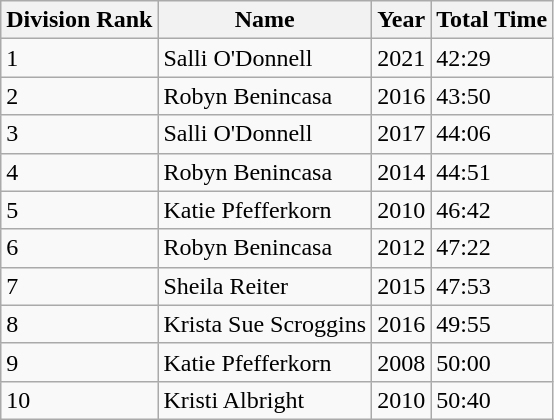<table class="wikitable sortable">
<tr>
<th>Division Rank</th>
<th>Name</th>
<th>Year</th>
<th>Total Time</th>
</tr>
<tr>
<td>1</td>
<td>Salli O'Donnell</td>
<td>2021</td>
<td>42:29</td>
</tr>
<tr>
<td>2</td>
<td>Robyn Benincasa</td>
<td>2016</td>
<td>43:50</td>
</tr>
<tr>
<td>3</td>
<td>Salli O'Donnell</td>
<td>2017</td>
<td>44:06</td>
</tr>
<tr>
<td>4</td>
<td>Robyn Benincasa</td>
<td>2014</td>
<td>44:51</td>
</tr>
<tr>
<td>5</td>
<td>Katie Pfefferkorn</td>
<td>2010</td>
<td>46:42</td>
</tr>
<tr>
<td>6</td>
<td>Robyn Benincasa</td>
<td>2012</td>
<td>47:22</td>
</tr>
<tr>
<td>7</td>
<td>Sheila Reiter</td>
<td>2015</td>
<td>47:53</td>
</tr>
<tr>
<td>8</td>
<td>Krista Sue Scroggins</td>
<td>2016</td>
<td>49:55</td>
</tr>
<tr>
<td>9</td>
<td>Katie Pfefferkorn</td>
<td>2008</td>
<td>50:00</td>
</tr>
<tr>
<td>10</td>
<td>Kristi Albright</td>
<td>2010</td>
<td>50:40</td>
</tr>
</table>
